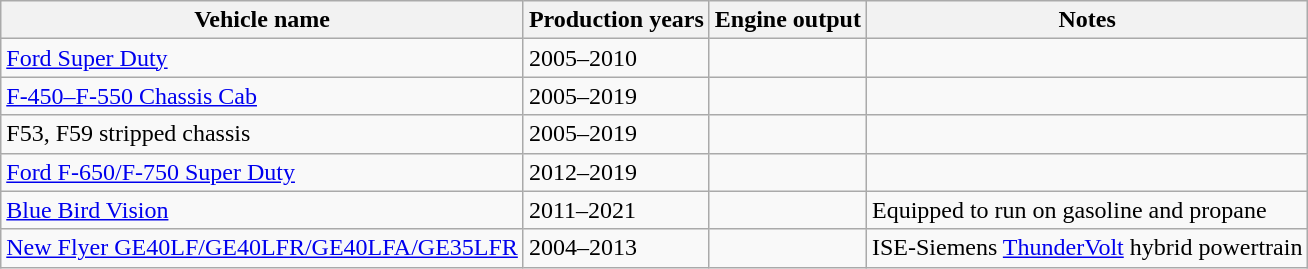<table class="wikitable">
<tr>
<th>Vehicle name</th>
<th>Production years</th>
<th>Engine output</th>
<th>Notes</th>
</tr>
<tr>
<td><a href='#'>Ford Super Duty</a></td>
<td>2005–2010</td>
<td> <br> </td>
<td></td>
</tr>
<tr>
<td><a href='#'>F-450–F-550 Chassis Cab</a></td>
<td>2005–2019</td>
<td> <br> </td>
<td></td>
</tr>
<tr>
<td>F53, F59 stripped chassis</td>
<td>2005–2019</td>
<td> <br> </td>
<td></td>
</tr>
<tr>
<td><a href='#'>Ford F-650/F-750 Super Duty</a></td>
<td>2012–2019</td>
<td> <br> </td>
<td></td>
</tr>
<tr>
<td><a href='#'>Blue Bird Vision</a></td>
<td>2011–2021</td>
<td> <br> </td>
<td>Equipped to run on gasoline and propane</td>
</tr>
<tr>
<td><a href='#'>New Flyer GE40LF/GE40LFR/GE40LFA/GE35LFR</a></td>
<td>2004–2013</td>
<td> <br> </td>
<td>ISE-Siemens <a href='#'>ThunderVolt</a> hybrid powertrain</td>
</tr>
</table>
